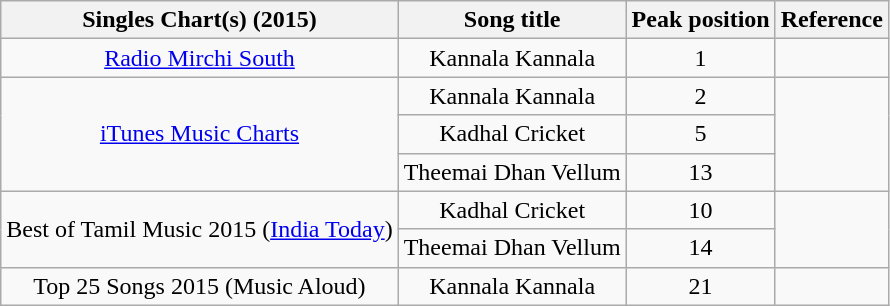<table class="wikitable sortable plainrowheaders" style="text-align:center">
<tr>
<th>Singles Chart(s) (2015)</th>
<th>Song title</th>
<th>Peak position</th>
<th>Reference</th>
</tr>
<tr>
<td rowspan="1"><a href='#'>Radio Mirchi South</a></td>
<td>Kannala Kannala</td>
<td>1</td>
<td></td>
</tr>
<tr>
<td rowspan="3"><a href='#'>iTunes Music Charts</a></td>
<td>Kannala Kannala</td>
<td>2</td>
<td rowspan="3"></td>
</tr>
<tr>
<td>Kadhal Cricket</td>
<td>5</td>
</tr>
<tr>
<td>Theemai Dhan Vellum</td>
<td>13</td>
</tr>
<tr>
<td rowspan="2">Best of Tamil Music 2015 (<a href='#'>India Today</a>)</td>
<td>Kadhal Cricket</td>
<td>10</td>
<td rowspan="2"></td>
</tr>
<tr>
<td>Theemai Dhan Vellum</td>
<td>14</td>
</tr>
<tr>
<td>Top 25 Songs 2015 (Music Aloud)</td>
<td>Kannala Kannala</td>
<td>21</td>
<td></td>
</tr>
</table>
